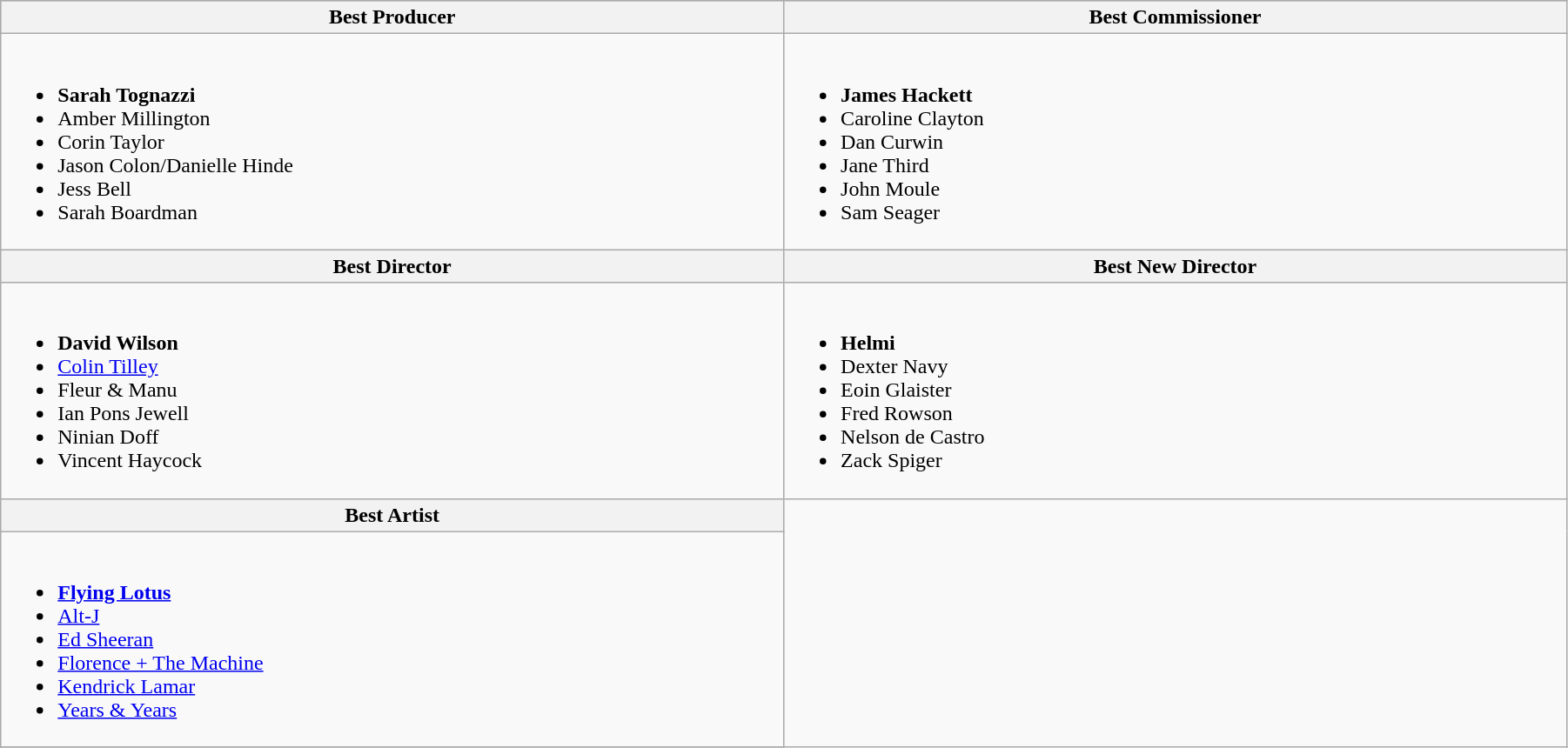<table class="wikitable" style="width:95%">
<tr bgcolor="#bebebe">
<th width="50%">Best Producer</th>
<th width="50%">Best Commissioner</th>
</tr>
<tr>
<td valign="top"><br><ul><li><strong>Sarah Tognazzi</strong></li><li>Amber Millington</li><li>Corin Taylor</li><li>Jason Colon/Danielle Hinde</li><li>Jess Bell</li><li>Sarah Boardman</li></ul></td>
<td valign="top"><br><ul><li><strong>James Hackett</strong></li><li>Caroline Clayton</li><li>Dan Curwin</li><li>Jane Third</li><li>John Moule</li><li>Sam Seager</li></ul></td>
</tr>
<tr>
<th width="50%">Best Director</th>
<th width="50%">Best New Director</th>
</tr>
<tr>
<td valign="top"><br><ul><li><strong>David Wilson</strong></li><li><a href='#'>Colin Tilley</a></li><li>Fleur & Manu</li><li>Ian Pons Jewell</li><li>Ninian Doff</li><li>Vincent Haycock</li></ul></td>
<td valign="top"><br><ul><li><strong>Helmi</strong></li><li>Dexter Navy</li><li>Eoin Glaister</li><li>Fred Rowson</li><li>Nelson de Castro</li><li>Zack Spiger</li></ul></td>
</tr>
<tr>
<th width="50%">Best Artist</th>
</tr>
<tr>
<td valign="top"><br><ul><li><strong><a href='#'>Flying Lotus</a></strong></li><li><a href='#'>Alt-J</a></li><li><a href='#'>Ed Sheeran</a></li><li><a href='#'>Florence + The Machine</a></li><li><a href='#'>Kendrick Lamar</a></li><li><a href='#'>Years & Years</a></li></ul></td>
</tr>
<tr>
</tr>
</table>
